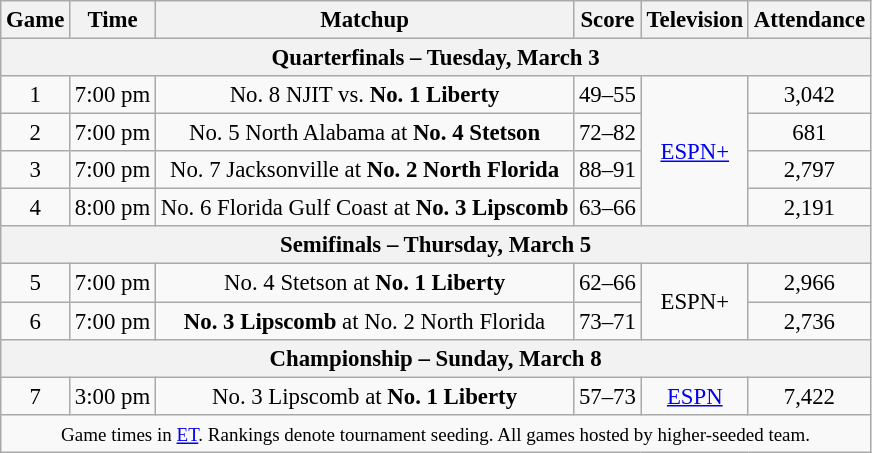<table class="wikitable" style="font-size: 95%;text-align:center">
<tr>
<th>Game</th>
<th>Time</th>
<th>Matchup</th>
<th>Score</th>
<th>Television</th>
<th>Attendance</th>
</tr>
<tr>
<th colspan=6>Quarterfinals – Tuesday, March 3</th>
</tr>
<tr>
<td>1</td>
<td>7:00 pm</td>
<td align=center>No. 8 NJIT vs. <strong>No. 1 Liberty</strong></td>
<td>49–55</td>
<td rowspan=4><a href='#'>ESPN+</a></td>
<td>3,042</td>
</tr>
<tr>
<td>2</td>
<td>7:00 pm</td>
<td align=center>No. 5 North Alabama at <strong>No. 4 Stetson</strong></td>
<td>72–82</td>
<td>681</td>
</tr>
<tr>
<td>3</td>
<td>7:00 pm</td>
<td align=center>No. 7 Jacksonville at <strong>No. 2 North Florida</strong></td>
<td>88–91</td>
<td>2,797</td>
</tr>
<tr>
<td>4</td>
<td>8:00 pm</td>
<td align=center>No. 6 Florida Gulf Coast at <strong>No. 3 Lipscomb</strong></td>
<td>63–66</td>
<td>2,191</td>
</tr>
<tr>
<th colspan=6>Semifinals – Thursday, March 5</th>
</tr>
<tr>
<td>5</td>
<td>7:00 pm</td>
<td align=center>No. 4 Stetson at <strong>No. 1 Liberty</strong></td>
<td>62–66</td>
<td rowspan=2>ESPN+</td>
<td>2,966</td>
</tr>
<tr>
<td>6</td>
<td>7:00 pm</td>
<td align=center><strong>No. 3 Lipscomb</strong> at No. 2 North Florida</td>
<td>73–71</td>
<td>2,736</td>
</tr>
<tr>
<th colspan=6>Championship – Sunday, March 8</th>
</tr>
<tr>
<td>7</td>
<td>3:00 pm</td>
<td align=center>No. 3 Lipscomb at <strong>No. 1 Liberty</strong></td>
<td>57–73</td>
<td><a href='#'>ESPN</a></td>
<td>7,422</td>
</tr>
<tr>
<td colspan=6><small>Game times in <a href='#'>ET</a>. Rankings denote tournament seeding. All games hosted by higher-seeded team.</small></td>
</tr>
</table>
